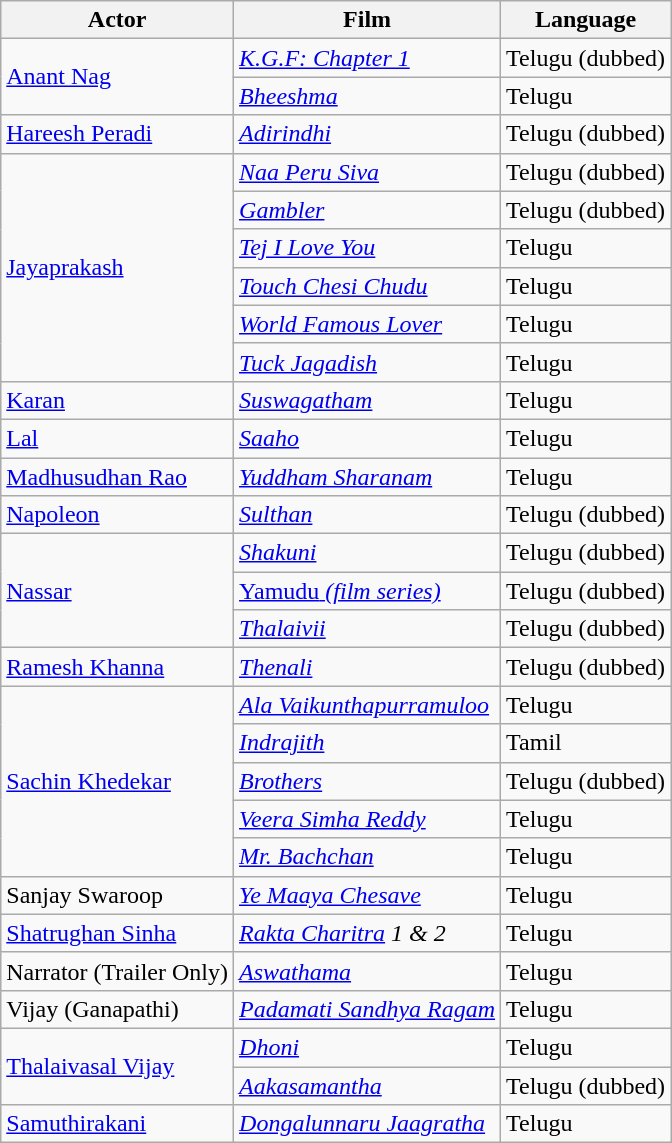<table class="wikitable sortable">
<tr>
<th>Actor</th>
<th>Film</th>
<th>Language</th>
</tr>
<tr>
<td rowspan=2><a href='#'>Anant Nag</a></td>
<td><em><a href='#'>K.G.F: Chapter 1</a></em></td>
<td>Telugu (dubbed)</td>
</tr>
<tr>
<td><a href='#'><em>Bheeshma</em></a></td>
<td>Telugu</td>
</tr>
<tr>
<td><a href='#'>Hareesh Peradi</a></td>
<td><a href='#'><em>Adirindhi</em></a></td>
<td>Telugu  (dubbed)</td>
</tr>
<tr>
<td rowspan=6><a href='#'>Jayaprakash</a></td>
<td><a href='#'><em>Naa Peru Siva</em></a></td>
<td>Telugu (dubbed)</td>
</tr>
<tr>
<td><a href='#'><em>Gambler</em></a></td>
<td>Telugu (dubbed)</td>
</tr>
<tr>
<td><em><a href='#'>Tej I Love You</a></em></td>
<td>Telugu</td>
</tr>
<tr>
<td><em><a href='#'>Touch Chesi Chudu</a></em></td>
<td>Telugu</td>
</tr>
<tr>
<td><em><a href='#'>World Famous Lover</a></em></td>
<td>Telugu</td>
</tr>
<tr>
<td><em><a href='#'>Tuck Jagadish</a></em></td>
<td>Telugu</td>
</tr>
<tr>
<td><a href='#'>Karan</a></td>
<td><em><a href='#'>Suswagatham</a></em></td>
<td>Telugu</td>
</tr>
<tr>
<td><a href='#'>Lal</a></td>
<td><em><a href='#'>Saaho</a></em></td>
<td>Telugu</td>
</tr>
<tr>
<td><a href='#'>Madhusudhan Rao</a></td>
<td><em><a href='#'>Yuddham Sharanam</a></em></td>
<td>Telugu</td>
</tr>
<tr>
<td><a href='#'>Napoleon</a></td>
<td><a href='#'><em>Sulthan</em></a></td>
<td>Telugu (dubbed)</td>
</tr>
<tr>
<td rowspan=3><a href='#'>Nassar</a></td>
<td><a href='#'><em>Shakuni</em></a></td>
<td>Telugu (dubbed)</td>
</tr>
<tr>
<td><em><a href='#'></em>Yamudu<em> (film series)</a></em></td>
<td>Telugu (dubbed)</td>
</tr>
<tr>
<td><em><a href='#'>Thalaivii</a></em></td>
<td>Telugu (dubbed)</td>
</tr>
<tr>
<td><a href='#'>Ramesh Khanna</a></td>
<td><em><a href='#'>Thenali</a></em></td>
<td>Telugu (dubbed)</td>
</tr>
<tr>
<td rowspan=5><a href='#'>Sachin Khedekar</a></td>
<td><em><a href='#'>Ala Vaikunthapurramuloo</a></em></td>
<td>Telugu</td>
</tr>
<tr>
<td><a href='#'><em>Indrajith</em></a></td>
<td>Tamil</td>
</tr>
<tr>
<td><a href='#'><em>Brothers</em></a></td>
<td>Telugu (dubbed)</td>
</tr>
<tr>
<td><em><a href='#'>Veera Simha Reddy</a></em></td>
<td>Telugu</td>
</tr>
<tr>
<td><em><a href='#'>Mr. Bachchan</a></em></td>
<td>Telugu</td>
</tr>
<tr>
<td>Sanjay Swaroop</td>
<td><em><a href='#'>Ye Maaya Chesave</a></em></td>
<td>Telugu</td>
</tr>
<tr>
<td><a href='#'>Shatrughan Sinha</a></td>
<td><em><a href='#'>Rakta Charitra</a> 1 & 2</em></td>
<td>Telugu</td>
</tr>
<tr>
<td>Narrator (Trailer Only)</td>
<td><a href='#'><em>Aswathama</em></a></td>
<td>Telugu</td>
</tr>
<tr>
<td>Vijay (Ganapathi)</td>
<td><em><a href='#'>Padamati Sandhya Ragam</a></em></td>
<td>Telugu</td>
</tr>
<tr>
<td rowspan=2><a href='#'>Thalaivasal Vijay</a></td>
<td><a href='#'><em>Dhoni</em></a></td>
<td>Telugu</td>
</tr>
<tr>
<td><em><a href='#'>Aakasamantha</a></em></td>
<td>Telugu (dubbed)</td>
</tr>
<tr>
<td><a href='#'>Samuthirakani</a></td>
<td><em><a href='#'>Dongalunnaru Jaagratha</a></em></td>
<td>Telugu</td>
</tr>
</table>
